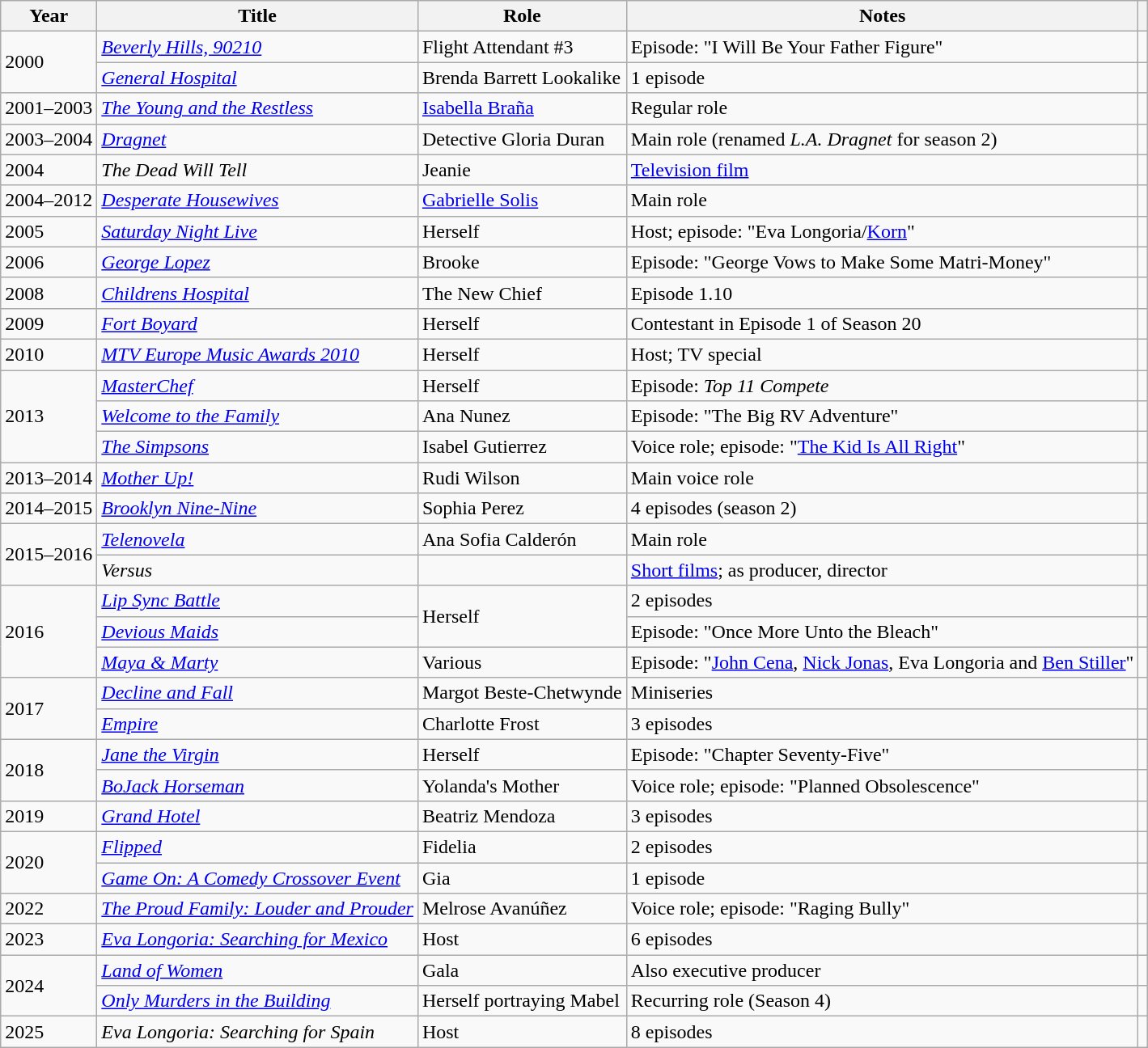<table class="wikitable sortable">
<tr>
<th>Year</th>
<th>Title</th>
<th>Role</th>
<th class="unsortable">Notes</th>
<th class="unsortable"></th>
</tr>
<tr>
<td rowspan="2">2000</td>
<td><em><a href='#'>Beverly Hills, 90210</a></em></td>
<td>Flight Attendant #3</td>
<td>Episode: "I Will Be Your Father Figure"</td>
<td></td>
</tr>
<tr>
<td><em><a href='#'>General Hospital</a></em></td>
<td>Brenda Barrett Lookalike</td>
<td>1 episode</td>
<td></td>
</tr>
<tr>
<td>2001–2003</td>
<td><em><a href='#'>The Young and the Restless</a></em></td>
<td><a href='#'>Isabella Braña</a></td>
<td>Regular role</td>
<td></td>
</tr>
<tr>
<td>2003–2004</td>
<td><em><a href='#'>Dragnet</a></em></td>
<td>Detective Gloria Duran</td>
<td>Main role (renamed <em>L.A. Dragnet</em> for season 2)</td>
<td></td>
</tr>
<tr>
<td>2004</td>
<td><em>The Dead Will Tell</em></td>
<td>Jeanie</td>
<td><a href='#'>Television film</a></td>
<td></td>
</tr>
<tr>
<td>2004–2012</td>
<td><em><a href='#'>Desperate Housewives</a></em></td>
<td><a href='#'>Gabrielle Solis</a></td>
<td>Main role</td>
<td></td>
</tr>
<tr>
<td>2005</td>
<td><em><a href='#'>Saturday Night Live</a></em></td>
<td>Herself</td>
<td>Host; episode: "Eva Longoria/<a href='#'>Korn</a>"</td>
<td></td>
</tr>
<tr>
<td>2006</td>
<td><em><a href='#'>George Lopez</a></em></td>
<td>Brooke</td>
<td>Episode: "George Vows to Make Some Matri-Money"</td>
<td></td>
</tr>
<tr>
<td>2008</td>
<td><em><a href='#'>Childrens Hospital</a></em></td>
<td>The New Chief</td>
<td>Episode 1.10</td>
<td></td>
</tr>
<tr>
<td>2009</td>
<td><a href='#'><em>Fort Boyard</em></a></td>
<td>Herself</td>
<td>Contestant in Episode 1 of Season 20</td>
<td></td>
</tr>
<tr>
<td>2010</td>
<td><em><a href='#'>MTV Europe Music Awards 2010</a></em></td>
<td>Herself</td>
<td>Host; TV special</td>
<td></td>
</tr>
<tr>
<td rowspan="3">2013</td>
<td><em><a href='#'>MasterChef</a></em></td>
<td>Herself</td>
<td>Episode: <em>Top 11 Compete</em></td>
<td></td>
</tr>
<tr>
<td><em><a href='#'>Welcome to the Family</a></em></td>
<td>Ana Nunez</td>
<td>Episode: "The Big RV Adventure"</td>
<td></td>
</tr>
<tr>
<td><em><a href='#'>The Simpsons</a></em></td>
<td>Isabel Gutierrez</td>
<td>Voice role; episode: "<a href='#'>The Kid Is All Right</a>"</td>
<td></td>
</tr>
<tr>
<td>2013–2014</td>
<td><em><a href='#'>Mother Up!</a></em></td>
<td>Rudi Wilson</td>
<td>Main voice role</td>
<td></td>
</tr>
<tr>
<td>2014–2015</td>
<td><em><a href='#'>Brooklyn Nine-Nine</a></em></td>
<td>Sophia Perez</td>
<td>4 episodes (season 2)</td>
<td></td>
</tr>
<tr>
<td rowspan="2">2015–2016</td>
<td><em><a href='#'>Telenovela</a></em></td>
<td>Ana Sofia Calderón</td>
<td>Main role</td>
<td></td>
</tr>
<tr>
<td><em>Versus</em></td>
<td></td>
<td><a href='#'>Short films</a>; as producer, director</td>
<td></td>
</tr>
<tr>
<td rowspan="3">2016</td>
<td><em><a href='#'>Lip Sync Battle</a></em></td>
<td rowspan="2">Herself</td>
<td>2 episodes</td>
<td></td>
</tr>
<tr>
<td><em><a href='#'>Devious Maids</a></em></td>
<td>Episode: "Once More Unto the Bleach"</td>
<td></td>
</tr>
<tr>
<td><em><a href='#'>Maya & Marty</a></em></td>
<td>Various</td>
<td>Episode: "<a href='#'>John Cena</a>, <a href='#'>Nick Jonas</a>, Eva Longoria and <a href='#'>Ben Stiller</a>"</td>
<td></td>
</tr>
<tr>
<td rowspan="2">2017</td>
<td><em><a href='#'>Decline and Fall</a></em></td>
<td>Margot Beste-Chetwynde</td>
<td>Miniseries</td>
<td></td>
</tr>
<tr>
<td><em><a href='#'>Empire</a></em></td>
<td>Charlotte Frost</td>
<td>3 episodes</td>
<td></td>
</tr>
<tr>
<td rowspan="2">2018</td>
<td><em><a href='#'>Jane the Virgin</a></em></td>
<td>Herself</td>
<td>Episode: "Chapter Seventy-Five"</td>
<td></td>
</tr>
<tr>
<td><em><a href='#'>BoJack Horseman</a></em></td>
<td>Yolanda's Mother</td>
<td>Voice role; episode: "Planned Obsolescence"</td>
<td></td>
</tr>
<tr>
<td>2019</td>
<td><em><a href='#'>Grand Hotel</a></em></td>
<td>Beatriz Mendoza</td>
<td>3 episodes</td>
<td></td>
</tr>
<tr>
<td rowspan="2">2020</td>
<td><em><a href='#'>Flipped</a></em></td>
<td>Fidelia</td>
<td>2 episodes</td>
<td></td>
</tr>
<tr>
<td><em><a href='#'>Game On: A Comedy Crossover Event</a></em></td>
<td>Gia</td>
<td>1 episode</td>
<td></td>
</tr>
<tr>
<td>2022</td>
<td><em><a href='#'>The Proud Family: Louder and Prouder</a></em></td>
<td>Melrose Avanúñez</td>
<td>Voice role; episode: "Raging Bully"</td>
<td></td>
</tr>
<tr>
<td>2023</td>
<td><em><a href='#'>Eva Longoria: Searching for Mexico</a></em></td>
<td>Host</td>
<td>6 episodes</td>
<td></td>
</tr>
<tr>
<td rowspan="2">2024</td>
<td><em><a href='#'>Land of Women</a></em></td>
<td>Gala</td>
<td>Also executive producer</td>
<td></td>
</tr>
<tr>
<td><em><a href='#'>Only Murders in the Building</a></em></td>
<td>Herself portraying Mabel</td>
<td>Recurring role (Season 4)</td>
<td></td>
</tr>
<tr>
<td>2025</td>
<td><em>Eva Longoria: Searching for Spain</em></td>
<td>Host</td>
<td>8 episodes</td>
<td></td>
</tr>
</table>
